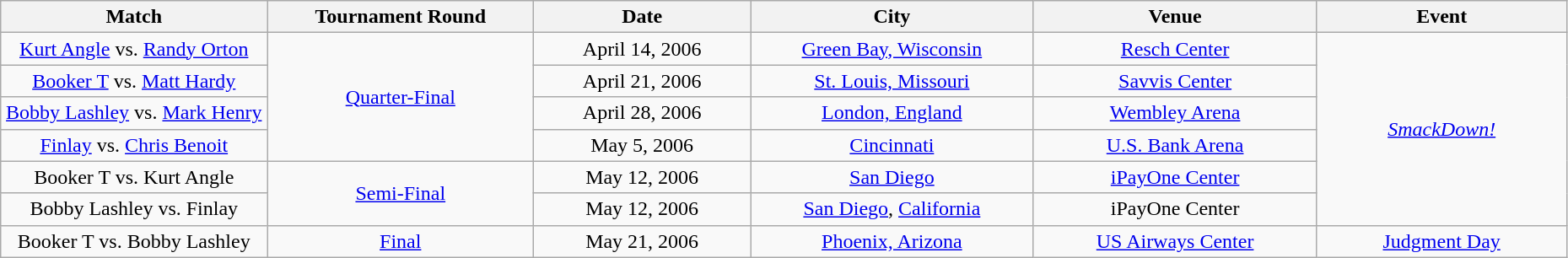<table class="wikitable sortable" width=98% style="text-align:center;">
<tr>
<th width=16%>Match</th>
<th width=16%>Tournament Round</th>
<th width=13%>Date</th>
<th width=17%>City</th>
<th width=17%>Venue</th>
<th width=15%>Event</th>
</tr>
<tr>
<td><a href='#'>Kurt Angle</a> vs. <a href='#'>Randy Orton</a></td>
<td rowspan="4"><a href='#'>Quarter-Final</a></td>
<td>April 14, 2006</td>
<td><a href='#'>Green Bay, Wisconsin</a></td>
<td><a href='#'>Resch Center</a></td>
<td rowspan="6"><em><a href='#'>SmackDown!</a></em></td>
</tr>
<tr>
<td><a href='#'>Booker T</a> vs. <a href='#'>Matt Hardy</a></td>
<td>April 21, 2006</td>
<td><a href='#'>St. Louis, Missouri</a></td>
<td><a href='#'>Savvis Center</a></td>
</tr>
<tr>
<td><a href='#'>Bobby Lashley</a> vs. <a href='#'>Mark Henry</a></td>
<td>April 28, 2006</td>
<td><a href='#'>London, England</a></td>
<td><a href='#'>Wembley Arena</a></td>
</tr>
<tr>
<td><a href='#'>Finlay</a> vs. <a href='#'>Chris Benoit</a></td>
<td>May 5, 2006</td>
<td><a href='#'>Cincinnati</a></td>
<td><a href='#'>U.S. Bank Arena</a></td>
</tr>
<tr>
<td>Booker T vs. Kurt Angle</td>
<td rowspan="2"><a href='#'>Semi-Final</a></td>
<td>May 12, 2006</td>
<td><a href='#'>San Diego</a></td>
<td><a href='#'>iPayOne Center</a></td>
</tr>
<tr>
<td>Bobby Lashley vs. Finlay</td>
<td>May 12, 2006</td>
<td><a href='#'>San Diego</a>, <a href='#'>California</a></td>
<td>iPayOne Center</td>
</tr>
<tr>
<td>Booker T vs. Bobby Lashley</td>
<td><a href='#'>Final</a></td>
<td>May 21, 2006</td>
<td><a href='#'>Phoenix, Arizona</a></td>
<td><a href='#'>US Airways Center</a></td>
<td><a href='#'>Judgment Day</a></td>
</tr>
</table>
